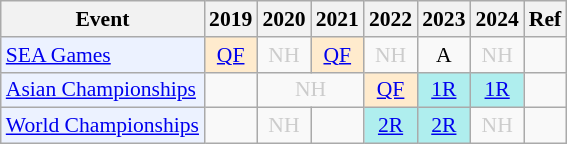<table class="wikitable" style="font-size: 90%; text-align:center">
<tr>
<th>Event</th>
<th>2019</th>
<th>2020</th>
<th>2021</th>
<th>2022</th>
<th>2023</th>
<th>2024</th>
<th>Ref</th>
</tr>
<tr>
<td bgcolor="#ECF2FF"; align="left"><a href='#'>SEA Games</a></td>
<td bgcolor=FFEBCD><a href='#'>QF</a></td>
<td style=color:#ccc>NH</td>
<td bgcolor=FFEBCD><a href='#'>QF</a></td>
<td style=color:#ccc>NH</td>
<td>A</td>
<td style=color:#ccc>NH</td>
<td></td>
</tr>
<tr>
<td bgcolor="#ECF2FF"; align="left"><a href='#'>Asian Championships</a></td>
<td 2019;></td>
<td colspan="2" style=color:#ccc>NH</td>
<td bgcolor=FFEBCD><a href='#'>QF</a></td>
<td bgcolor=AFEEEE><a href='#'>1R</a></td>
<td bgcolor=AFEEEE><a href='#'>1R</a></td>
<td></td>
</tr>
<tr>
<td bgcolor="#ECF2FF"; align="left"><a href='#'>World Championships</a></td>
<td 2019;></td>
<td style=color:#ccc>NH</td>
<td><a href='#'></a></td>
<td bgcolor=AFEEEE><a href='#'>2R</a></td>
<td bgcolor=AFEEEE><a href='#'>2R</a></td>
<td style=color:#ccc>NH</td>
<td></td>
</tr>
</table>
